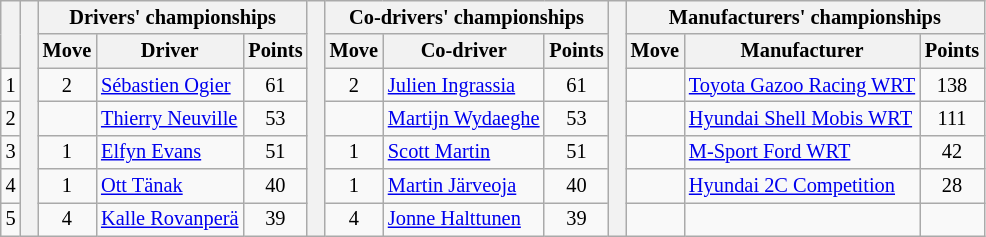<table class="wikitable" style="font-size:85%;">
<tr>
<th rowspan="2"></th>
<th rowspan="7" style="width:5px;"></th>
<th colspan="3">Drivers' championships</th>
<th rowspan="7" style="width:5px;"></th>
<th colspan="3" nowrap>Co-drivers' championships</th>
<th rowspan="7" style="width:5px;"></th>
<th colspan="3" nowrap>Manufacturers' championships</th>
</tr>
<tr>
<th>Move</th>
<th>Driver</th>
<th>Points</th>
<th>Move</th>
<th>Co-driver</th>
<th>Points</th>
<th>Move</th>
<th>Manufacturer</th>
<th>Points</th>
</tr>
<tr>
<td align="center">1</td>
<td align="center"> 2</td>
<td><a href='#'>Sébastien Ogier</a></td>
<td align="center">61</td>
<td align="center"> 2</td>
<td><a href='#'>Julien Ingrassia</a></td>
<td align="center">61</td>
<td align="center"></td>
<td nowrap><a href='#'>Toyota Gazoo Racing WRT</a></td>
<td align="center">138</td>
</tr>
<tr>
<td align="center">2</td>
<td align="center"></td>
<td><a href='#'>Thierry Neuville</a></td>
<td align="center">53</td>
<td align="center"></td>
<td nowrap><a href='#'>Martijn Wydaeghe</a></td>
<td align="center">53</td>
<td align="center"></td>
<td><a href='#'>Hyundai Shell Mobis WRT</a></td>
<td align="center">111</td>
</tr>
<tr>
<td align="center">3</td>
<td align="center"> 1</td>
<td><a href='#'>Elfyn Evans</a></td>
<td align="center">51</td>
<td align="center"> 1</td>
<td><a href='#'>Scott Martin</a></td>
<td align="center">51</td>
<td align="center"></td>
<td><a href='#'>M-Sport Ford WRT</a></td>
<td align="center">42</td>
</tr>
<tr>
<td align="center">4</td>
<td align="center"> 1</td>
<td><a href='#'>Ott Tänak</a></td>
<td align="center">40</td>
<td align="center"> 1</td>
<td><a href='#'>Martin Järveoja</a></td>
<td align="center">40</td>
<td align="center"></td>
<td><a href='#'>Hyundai 2C Competition</a></td>
<td align="center">28</td>
</tr>
<tr>
<td align="center">5</td>
<td align="center"> 4</td>
<td nowrap><a href='#'>Kalle Rovanperä</a></td>
<td align="center">39</td>
<td align="center"> 4</td>
<td nowrap><a href='#'>Jonne Halttunen</a></td>
<td align="center">39</td>
<td></td>
<td></td>
<td></td>
</tr>
</table>
